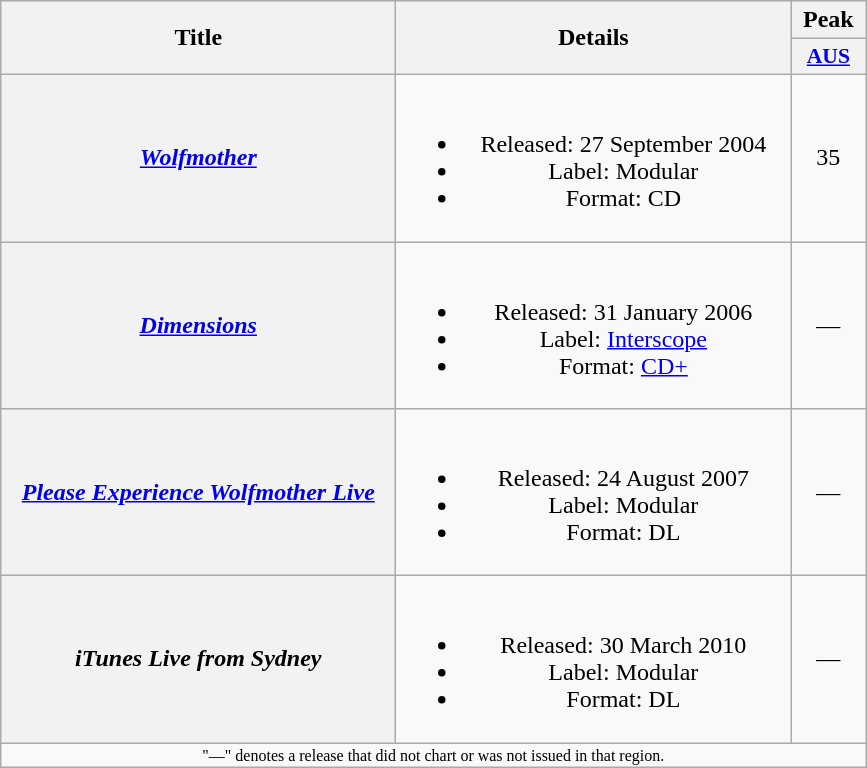<table class="wikitable plainrowheaders" style="text-align:center;">
<tr>
<th scope="col" rowspan="2" style="width:16em;">Title</th>
<th scope="col" rowspan="2" style="width:16em;">Details</th>
<th scope="col" colspan="1">Peak</th>
</tr>
<tr>
<th scope="col" style="width:3em;font-size:90%;"><a href='#'>AUS</a><br></th>
</tr>
<tr>
<th scope="row"><em><a href='#'>Wolfmother</a></em></th>
<td><br><ul><li>Released: 27 September 2004</li><li>Label: Modular</li><li>Format: CD</li></ul></td>
<td>35</td>
</tr>
<tr>
<th scope="row"><em><a href='#'>Dimensions</a></em></th>
<td><br><ul><li>Released: 31 January 2006</li><li>Label: <a href='#'>Interscope</a></li><li>Format: <a href='#'>CD+</a></li></ul></td>
<td>—</td>
</tr>
<tr>
<th scope="row"><em><a href='#'>Please Experience Wolfmother Live</a></em></th>
<td><br><ul><li>Released: 24 August 2007</li><li>Label: Modular</li><li>Format: DL</li></ul></td>
<td>—</td>
</tr>
<tr>
<th scope="row"><em>iTunes Live from Sydney</em></th>
<td><br><ul><li>Released: 30 March 2010</li><li>Label: Modular</li><li>Format: DL</li></ul></td>
<td>—</td>
</tr>
<tr>
<td colspan="3" style="font-size:8pt;">"—" denotes a release that did not chart or was not issued in that region.</td>
</tr>
</table>
